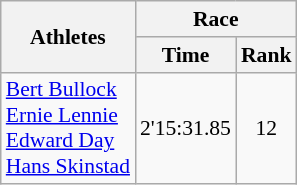<table class="wikitable" border="1" style="font-size:90%">
<tr>
<th rowspan=2>Athletes</th>
<th colspan=2>Race</th>
</tr>
<tr>
<th>Time</th>
<th>Rank</th>
</tr>
<tr>
<td><a href='#'>Bert Bullock</a><br><a href='#'>Ernie Lennie</a><br><a href='#'>Edward Day</a><br><a href='#'>Hans Skinstad</a></td>
<td align=center>2'15:31.85</td>
<td align=center>12</td>
</tr>
</table>
